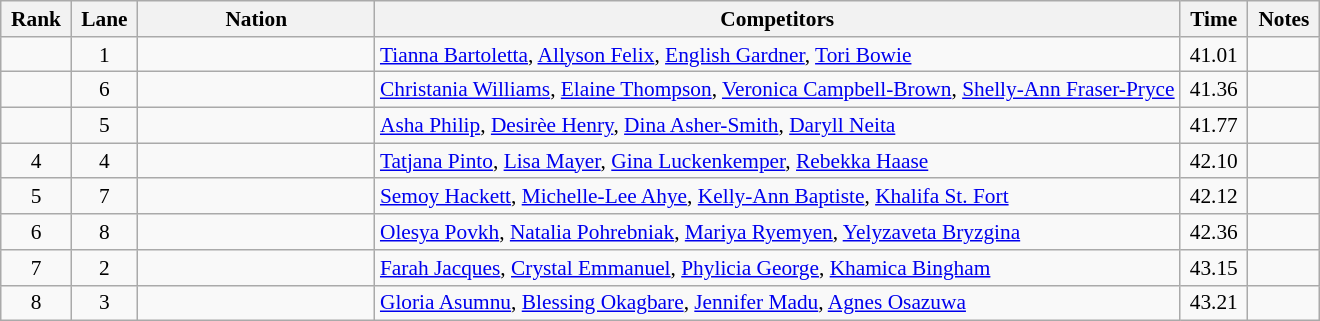<table style="text-align:center; font-size:89%" class="wikitable sortable">
<tr>
<th>Rank</th>
<th>Lane</th>
<th width=18%>Nation</th>
<th width=61% class=unsortable>Competitors</th>
<th>Time</th>
<th class=unsortable>Notes</th>
</tr>
<tr>
<td></td>
<td>1</td>
<td align="left"></td>
<td align="left"><a href='#'>Tianna Bartoletta</a>, <a href='#'>Allyson Felix</a>, <a href='#'>English Gardner</a>, <a href='#'>Tori Bowie</a></td>
<td>41.01</td>
<td></td>
</tr>
<tr>
<td></td>
<td>6</td>
<td align="left"></td>
<td align="left"><a href='#'>Christania Williams</a>, <a href='#'>Elaine Thompson</a>, <a href='#'>Veronica Campbell-Brown</a>, <a href='#'>Shelly-Ann Fraser-Pryce</a></td>
<td>41.36</td>
<td></td>
</tr>
<tr>
<td></td>
<td>5</td>
<td align="left"></td>
<td align="left"><a href='#'>Asha Philip</a>, <a href='#'>Desirèe Henry</a>, <a href='#'>Dina Asher-Smith</a>, <a href='#'>Daryll Neita</a></td>
<td>41.77</td>
<td></td>
</tr>
<tr>
<td>4</td>
<td>4</td>
<td align="left"></td>
<td align="left"><a href='#'>Tatjana Pinto</a>, <a href='#'>Lisa Mayer</a>, <a href='#'>Gina Luckenkemper</a>, <a href='#'>Rebekka Haase</a></td>
<td>42.10</td>
<td></td>
</tr>
<tr>
<td>5</td>
<td>7</td>
<td align="left"></td>
<td align="left"><a href='#'>Semoy Hackett</a>, <a href='#'>Michelle-Lee Ahye</a>, <a href='#'>Kelly-Ann Baptiste</a>, <a href='#'>Khalifa St. Fort</a></td>
<td>42.12</td>
<td></td>
</tr>
<tr>
<td>6</td>
<td>8</td>
<td align="left"></td>
<td align="left"><a href='#'>Olesya Povkh</a>, <a href='#'>Natalia Pohrebniak</a>, <a href='#'>Mariya Ryemyen</a>, <a href='#'>Yelyzaveta Bryzgina</a></td>
<td>42.36</td>
<td></td>
</tr>
<tr>
<td>7</td>
<td>2</td>
<td align="left"></td>
<td align="left"><a href='#'>Farah Jacques</a>, <a href='#'>Crystal Emmanuel</a>, <a href='#'>Phylicia George</a>, <a href='#'>Khamica Bingham</a></td>
<td>43.15</td>
<td></td>
</tr>
<tr>
<td>8</td>
<td>3</td>
<td align="left"></td>
<td align="left"><a href='#'>Gloria Asumnu</a>, <a href='#'>Blessing Okagbare</a>, <a href='#'>Jennifer Madu</a>, <a href='#'>Agnes Osazuwa</a></td>
<td>43.21</td>
<td></td>
</tr>
</table>
